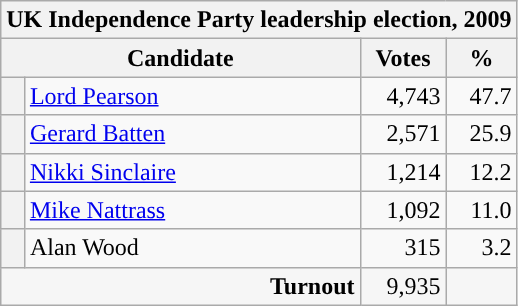<table class="wikitable">
<tr>
<th colspan="4">UK Independence Party leadership election, 2009</th>
</tr>
<tr>
<th colspan="2" style="width: 170px">Candidate</th>
<th style="width: 50px">Votes</th>
<th style="width: 40px">%</th>
</tr>
<tr>
<th style="background-color: "></th>
<td><a href='#'>Lord Pearson</a></td>
<td align="right">4,743</td>
<td align="right">47.7</td>
</tr>
<tr>
<th style="background-color: "></th>
<td><a href='#'>Gerard Batten</a></td>
<td align="right">2,571</td>
<td align="right">25.9</td>
</tr>
<tr>
<th style="background-color: "></th>
<td><a href='#'>Nikki Sinclaire</a></td>
<td align="right">1,214</td>
<td align="right">12.2</td>
</tr>
<tr>
<th style="background-color: "></th>
<td><a href='#'>Mike Nattrass</a></td>
<td align="right">1,092</td>
<td align="right">11.0</td>
</tr>
<tr>
<th style="background-color: "></th>
<td>Alan Wood</td>
<td align="right">315</td>
<td align="right">3.2</td>
</tr>
<tr style="background-color:#F6F6F6">
<td colspan="2" align="right"><strong>Turnout</strong></td>
<td align="right">9,935</td>
<td align="right"></td>
</tr>
</table>
